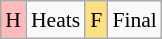<table class="wikitable" style="margin:0.5em auto; font-size:90%; line-height:1.25em; text-align:center;">
<tr>
<td style="background-color:#FFBBBB;">H</td>
<td>Heats</td>
<td style="background-color:#FFDF80;">F</td>
<td>Final</td>
</tr>
</table>
